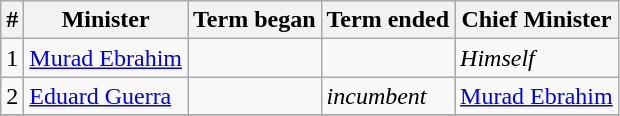<table class="wikitable">
<tr>
<th>#</th>
<th>Minister</th>
<th>Term began</th>
<th>Term ended</th>
<th>Chief Minister</th>
</tr>
<tr>
<td>1</td>
<td><a href='#'>Murad Ebrahim</a></td>
<td></td>
<td></td>
<td><em>Himself</em></td>
</tr>
<tr>
<td>2</td>
<td><a href='#'>Eduard Guerra</a></td>
<td></td>
<td><em>incumbent</em></td>
<td><a href='#'>Murad Ebrahim</a></td>
</tr>
<tr>
</tr>
</table>
